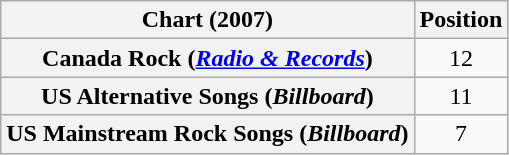<table class="wikitable sortable plainrowheaders" style="text-align:center">
<tr>
<th scope="col">Chart (2007)</th>
<th scope="col">Position</th>
</tr>
<tr>
<th scope="row">Canada Rock (<em><a href='#'>Radio & Records</a></em>)</th>
<td>12</td>
</tr>
<tr>
<th scope="row">US Alternative Songs (<em>Billboard</em>)</th>
<td>11</td>
</tr>
<tr>
<th scope="row">US Mainstream Rock Songs (<em>Billboard</em>)</th>
<td>7</td>
</tr>
</table>
